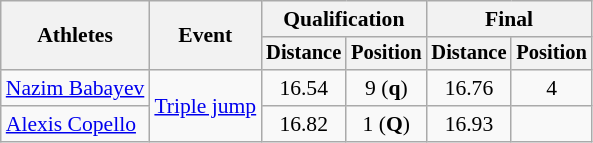<table class=wikitable style="font-size:90%">
<tr>
<th rowspan="2">Athletes</th>
<th rowspan="2">Event</th>
<th colspan="2">Qualification</th>
<th colspan="2">Final</th>
</tr>
<tr style="font-size:95%">
<th>Distance</th>
<th>Position</th>
<th>Distance</th>
<th>Position</th>
</tr>
<tr>
<td><a href='#'>Nazim Babayev</a></td>
<td rowspan=2><a href='#'>Triple jump</a></td>
<td align=center>16.54</td>
<td align=center>9 (<strong>q</strong>)</td>
<td align=center>16.76</td>
<td align=center>4</td>
</tr>
<tr>
<td><a href='#'>Alexis Copello</a></td>
<td align=center>16.82</td>
<td align=center>1 (<strong>Q</strong>)</td>
<td align=center>16.93</td>
<td align=center><br></td>
</tr>
</table>
